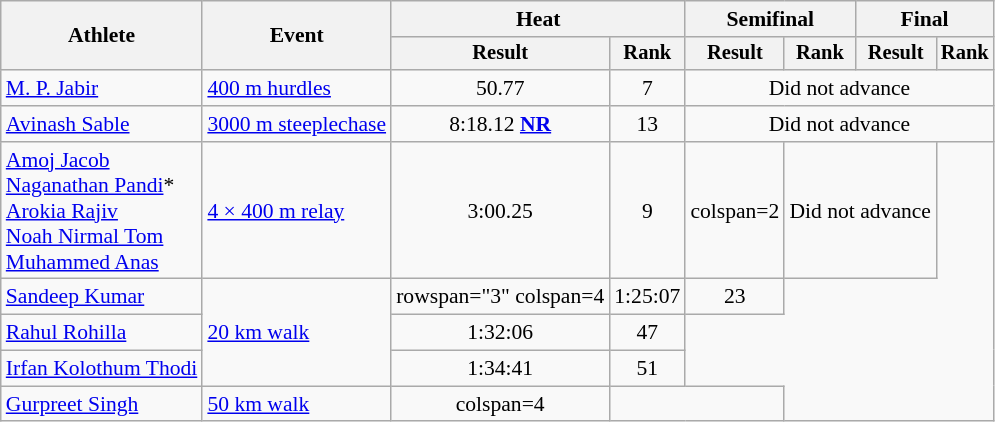<table class="wikitable" style="font-size:90%">
<tr>
<th rowspan="2">Athlete</th>
<th rowspan="2">Event</th>
<th colspan="2">Heat</th>
<th colspan="2">Semifinal</th>
<th colspan="2">Final</th>
</tr>
<tr style="font-size:95%">
<th>Result</th>
<th>Rank</th>
<th>Result</th>
<th>Rank</th>
<th>Result</th>
<th>Rank</th>
</tr>
<tr align="center">
<td align="left"><a href='#'>M. P. Jabir</a></td>
<td align="left"><a href='#'>400 m hurdles</a></td>
<td>50.77</td>
<td>7</td>
<td colspan="4">Did not advance</td>
</tr>
<tr align="center">
<td align="left"><a href='#'>Avinash Sable</a></td>
<td align="left"><a href='#'>3000 m steeplechase</a></td>
<td>8:18.12 <strong><a href='#'>NR</a></strong></td>
<td>13</td>
<td colspan="4">Did not advance</td>
</tr>
<tr align="center">
<td align="left"><a href='#'>Amoj Jacob</a> <br> <a href='#'>Naganathan Pandi</a>* <br> <a href='#'>Arokia Rajiv</a> <br> <a href='#'>Noah Nirmal Tom</a> <br> <a href='#'>Muhammed Anas</a></td>
<td align="left"><a href='#'>4 × 400 m relay</a></td>
<td>3:00.25 <strong></strong></td>
<td>9</td>
<td>colspan=2 </td>
<td colspan=2>Did not advance</td>
</tr>
<tr align="center">
<td align="left"><a href='#'>Sandeep Kumar</a></td>
<td rowspan="3" align="left"><a href='#'>20 km walk</a></td>
<td>rowspan="3" colspan=4 </td>
<td>1:25:07</td>
<td>23</td>
</tr>
<tr align="center">
<td align="left"><a href='#'>Rahul Rohilla</a></td>
<td>1:32:06</td>
<td>47</td>
</tr>
<tr align="center">
<td align="left"><a href='#'>Irfan Kolothum Thodi</a></td>
<td>1:34:41</td>
<td>51</td>
</tr>
<tr align="center">
<td align="left"><a href='#'>Gurpreet Singh</a></td>
<td align="left"><a href='#'>50 km walk</a></td>
<td>colspan=4 </td>
<td colspan="2"></td>
</tr>
</table>
